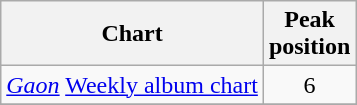<table class="wikitable sortable" style="text-align:center;">
<tr>
<th>Chart</th>
<th>Peak <br> position</th>
</tr>
<tr>
<td><em><a href='#'>Gaon</a></em> <a href='#'>Weekly album chart</a></td>
<td align=center>6</td>
</tr>
<tr>
</tr>
</table>
